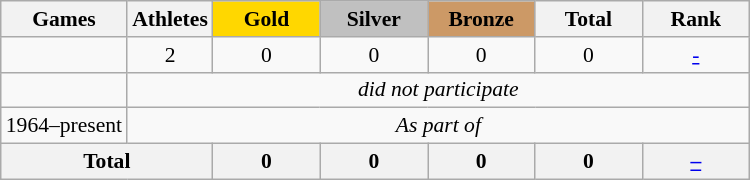<table class="wikitable" style="text-align:center; font-size:90%;">
<tr>
<th>Games</th>
<th>Athletes</th>
<td style="background:gold; width:4.5em; font-weight:bold;">Gold</td>
<td style="background:silver; width:4.5em; font-weight:bold;">Silver</td>
<td style="background:#cc9966; width:4.5em; font-weight:bold;">Bronze</td>
<th style="width:4.5em; font-weight:bold;">Total</th>
<th style="width:4.5em; font-weight:bold;">Rank</th>
</tr>
<tr>
<td align=left></td>
<td>2</td>
<td>0</td>
<td>0</td>
<td>0</td>
<td>0</td>
<td><a href='#'>-</a></td>
</tr>
<tr>
<td align=left></td>
<td colspan=6><em>did not participate</em></td>
</tr>
<tr>
<td align=left>1964–present</td>
<td colspan=6><em>As part of </em></td>
</tr>
<tr>
<th colspan=2>Total</th>
<th>0</th>
<th>0</th>
<th>0</th>
<th>0</th>
<th><a href='#'>–</a></th>
</tr>
</table>
